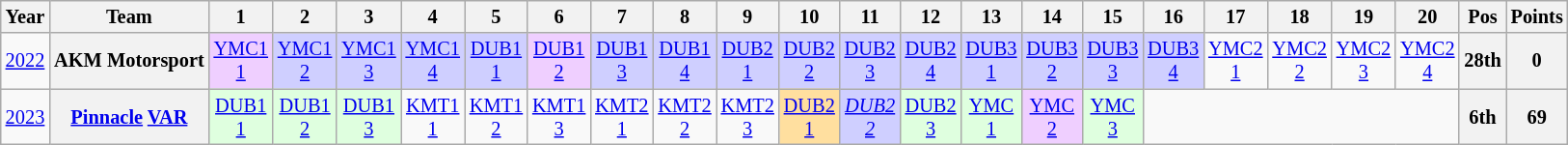<table class="wikitable" style="text-align:center; font-size:85%">
<tr>
<th>Year</th>
<th>Team</th>
<th>1</th>
<th>2</th>
<th>3</th>
<th>4</th>
<th>5</th>
<th>6</th>
<th>7</th>
<th>8</th>
<th>9</th>
<th>10</th>
<th>11</th>
<th>12</th>
<th>13</th>
<th>14</th>
<th>15</th>
<th>16</th>
<th>17</th>
<th>18</th>
<th>19</th>
<th>20</th>
<th>Pos</th>
<th>Points</th>
</tr>
<tr>
<td><a href='#'>2022</a></td>
<th nowrap>AKM Motorsport</th>
<td style="background:#EFCFFF;"><a href='#'>YMC1<br>1</a><br></td>
<td style="background:#CFCFFF;"><a href='#'>YMC1<br>2</a><br></td>
<td style="background:#CFCFFF;"><a href='#'>YMC1<br>3</a><br></td>
<td style="background:#CFCFFF;"><a href='#'>YMC1<br>4</a><br></td>
<td style="background:#CFCFFF;"><a href='#'>DUB1<br>1</a><br></td>
<td style="background:#EFCFFF;"><a href='#'>DUB1<br>2</a><br></td>
<td style="background:#CFCFFF;"><a href='#'>DUB1<br>3</a><br></td>
<td style="background:#CFCFFF;"><a href='#'>DUB1<br>4</a><br></td>
<td style="background:#CFCFFF;"><a href='#'>DUB2<br>1</a><br></td>
<td style="background:#CFCFFF;"><a href='#'>DUB2<br>2</a><br></td>
<td style="background:#CFCFFF;"><a href='#'>DUB2<br>3</a><br></td>
<td style="background:#CFCFFF;"><a href='#'>DUB2<br>4</a><br></td>
<td style="background:#CFCFFF;"><a href='#'>DUB3<br>1</a><br></td>
<td style="background:#CFCFFF;"><a href='#'>DUB3<br>2</a><br></td>
<td style="background:#CFCFFF;"><a href='#'>DUB3<br>3</a><br></td>
<td style="background:#CFCFFF;"><a href='#'>DUB3<br>4</a><br></td>
<td style="background:#;"><a href='#'>YMC2<br>1</a></td>
<td style="background:#;"><a href='#'>YMC2<br>2</a></td>
<td style="background:#;"><a href='#'>YMC2<br>3</a></td>
<td style="background:#;"><a href='#'>YMC2<br>4</a></td>
<th>28th</th>
<th>0</th>
</tr>
<tr>
<td><a href='#'>2023</a></td>
<th nowrap><a href='#'>Pinnacle</a> <a href='#'>VAR</a></th>
<td style="background:#DFFFDF;"><a href='#'>DUB1<br>1</a><br></td>
<td style="background:#DFFFDF;"><a href='#'>DUB1<br>2</a><br></td>
<td style="background:#DFFFDF;"><a href='#'>DUB1<br>3</a><br></td>
<td style="background:#;"><a href='#'>KMT1<br>1</a></td>
<td style="background:#;"><a href='#'>KMT1<br>2</a></td>
<td style="background:#;"><a href='#'>KMT1<br>3</a></td>
<td style="background:#;"><a href='#'>KMT2<br>1</a></td>
<td style="background:#;"><a href='#'>KMT2<br>2</a></td>
<td style="background:#;"><a href='#'>KMT2<br>3</a></td>
<td style="background:#FFDF9F;"><a href='#'>DUB2<br>1</a><br></td>
<td style="background:#CFCFFF;"><em><a href='#'>DUB2<br>2</a></em><br></td>
<td style="background:#DFFFDF;"><a href='#'>DUB2<br>3</a><br></td>
<td style="background:#DFFFDF;"><a href='#'>YMC<br>1</a><br></td>
<td style="background:#EFCFFF;"><a href='#'>YMC<br>2</a><br></td>
<td style="background:#DFFFDF;"><a href='#'>YMC<br>3</a><br></td>
<td colspan=5></td>
<th>6th</th>
<th>69</th>
</tr>
</table>
